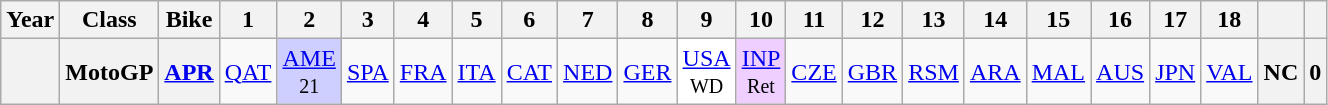<table class="wikitable" style="text-align:center">
<tr>
<th>Year</th>
<th>Class</th>
<th>Bike</th>
<th>1</th>
<th>2</th>
<th>3</th>
<th>4</th>
<th>5</th>
<th>6</th>
<th>7</th>
<th>8</th>
<th>9</th>
<th>10</th>
<th>11</th>
<th>12</th>
<th>13</th>
<th>14</th>
<th>15</th>
<th>16</th>
<th>17</th>
<th>18</th>
<th></th>
<th></th>
</tr>
<tr>
<th></th>
<th>MotoGP</th>
<th><a href='#'>APR</a></th>
<td><a href='#'>QAT</a></td>
<td style="background:#cfcfff;"><a href='#'>AME</a><br><small>21</small></td>
<td><a href='#'>SPA</a></td>
<td><a href='#'>FRA</a></td>
<td><a href='#'>ITA</a></td>
<td><a href='#'>CAT</a></td>
<td><a href='#'>NED</a></td>
<td><a href='#'>GER</a></td>
<td style="background:#ffffff;"><a href='#'>USA</a><br><small>WD</small></td>
<td style="background:#efcfff;"><a href='#'>INP</a><br><small>Ret</small></td>
<td><a href='#'>CZE</a></td>
<td><a href='#'>GBR</a></td>
<td><a href='#'>RSM</a></td>
<td><a href='#'>ARA</a></td>
<td><a href='#'>MAL</a></td>
<td><a href='#'>AUS</a></td>
<td><a href='#'>JPN</a></td>
<td><a href='#'>VAL</a></td>
<th>NC</th>
<th>0</th>
</tr>
</table>
